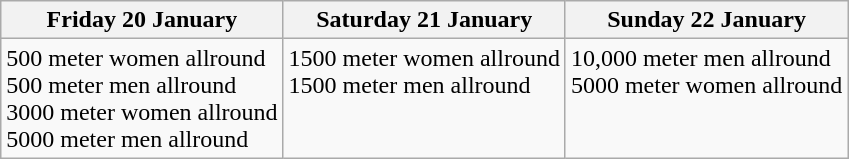<table class="wikitable">
<tr>
<th>Friday 20 January</th>
<th>Saturday 21 January</th>
<th>Sunday 22 January</th>
</tr>
<tr>
<td Valign=top>500 meter women allround <br> 500 meter men allround <br> 3000 meter women allround <br> 5000 meter men allround</td>
<td Valign=top>1500 meter women allround <br> 1500 meter men allround</td>
<td Valign=top>10,000 meter men allround <br> 5000 meter women allround</td>
</tr>
</table>
